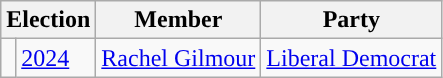<table class="wikitable">
<tr>
<th colspan="2">Election</th>
<th>Member</th>
<th>Party</th>
</tr>
<tr>
<td style="color:inherit;background-color: "></td>
<td><a href='#'>2024</a></td>
<td><a href='#'>Rachel Gilmour</a></td>
<td><a href='#'>Liberal Democrat</a></td>
</tr>
</table>
